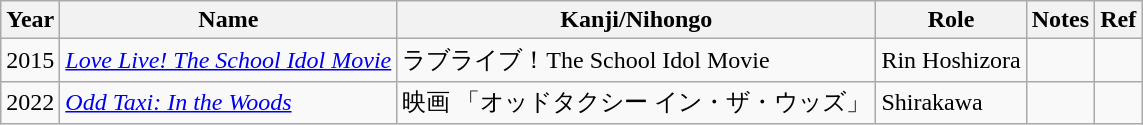<table class="wikitable sortable">
<tr>
<th>Year</th>
<th>Name</th>
<th>Kanji/Nihongo</th>
<th>Role</th>
<th>Notes</th>
<th>Ref</th>
</tr>
<tr>
<td>2015</td>
<td><em><a href='#'>Love Live! The School Idol Movie</a></em></td>
<td>ラブライブ！The School Idol Movie</td>
<td>Rin Hoshizora</td>
<td></td>
<td></td>
</tr>
<tr>
<td>2022</td>
<td><em><a href='#'>Odd Taxi: In the Woods</a></em></td>
<td>映画 「オッドタクシー イン・ザ・ウッズ」</td>
<td>Shirakawa</td>
<td></td>
<td></td>
</tr>
</table>
